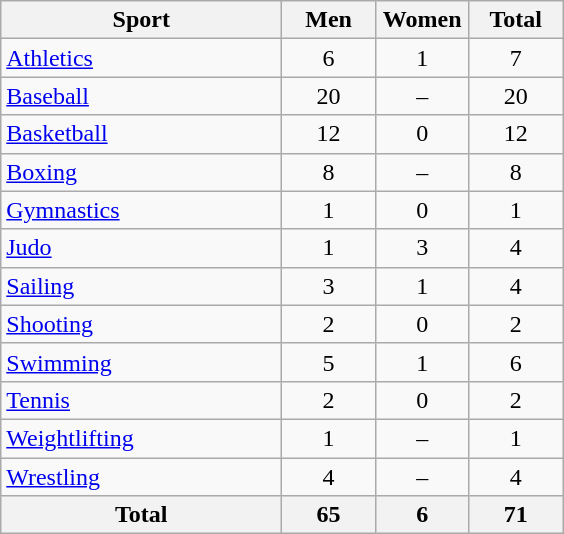<table class="wikitable sortable" style="text-align:center;">
<tr>
<th width=180>Sport</th>
<th width=55>Men</th>
<th width=55>Women</th>
<th width=55>Total</th>
</tr>
<tr>
<td align=left><a href='#'>Athletics</a></td>
<td>6</td>
<td>1</td>
<td>7</td>
</tr>
<tr>
<td align=left><a href='#'>Baseball</a></td>
<td>20</td>
<td>–</td>
<td>20</td>
</tr>
<tr>
<td align=left><a href='#'>Basketball</a></td>
<td>12</td>
<td>0</td>
<td>12</td>
</tr>
<tr>
<td align=left><a href='#'>Boxing</a></td>
<td>8</td>
<td>–</td>
<td>8</td>
</tr>
<tr>
<td align=left><a href='#'>Gymnastics</a></td>
<td>1</td>
<td>0</td>
<td>1</td>
</tr>
<tr>
<td align=left><a href='#'>Judo</a></td>
<td>1</td>
<td>3</td>
<td>4</td>
</tr>
<tr>
<td align=left><a href='#'>Sailing</a></td>
<td>3</td>
<td>1</td>
<td>4</td>
</tr>
<tr>
<td align=left><a href='#'>Shooting</a></td>
<td>2</td>
<td>0</td>
<td>2</td>
</tr>
<tr>
<td align=left><a href='#'>Swimming</a></td>
<td>5</td>
<td>1</td>
<td>6</td>
</tr>
<tr>
<td align=left><a href='#'>Tennis</a></td>
<td>2</td>
<td>0</td>
<td>2</td>
</tr>
<tr>
<td align=left><a href='#'>Weightlifting</a></td>
<td>1</td>
<td>–</td>
<td>1</td>
</tr>
<tr>
<td align=left><a href='#'>Wrestling</a></td>
<td>4</td>
<td>–</td>
<td>4</td>
</tr>
<tr>
<th>Total</th>
<th>65</th>
<th>6</th>
<th>71</th>
</tr>
</table>
